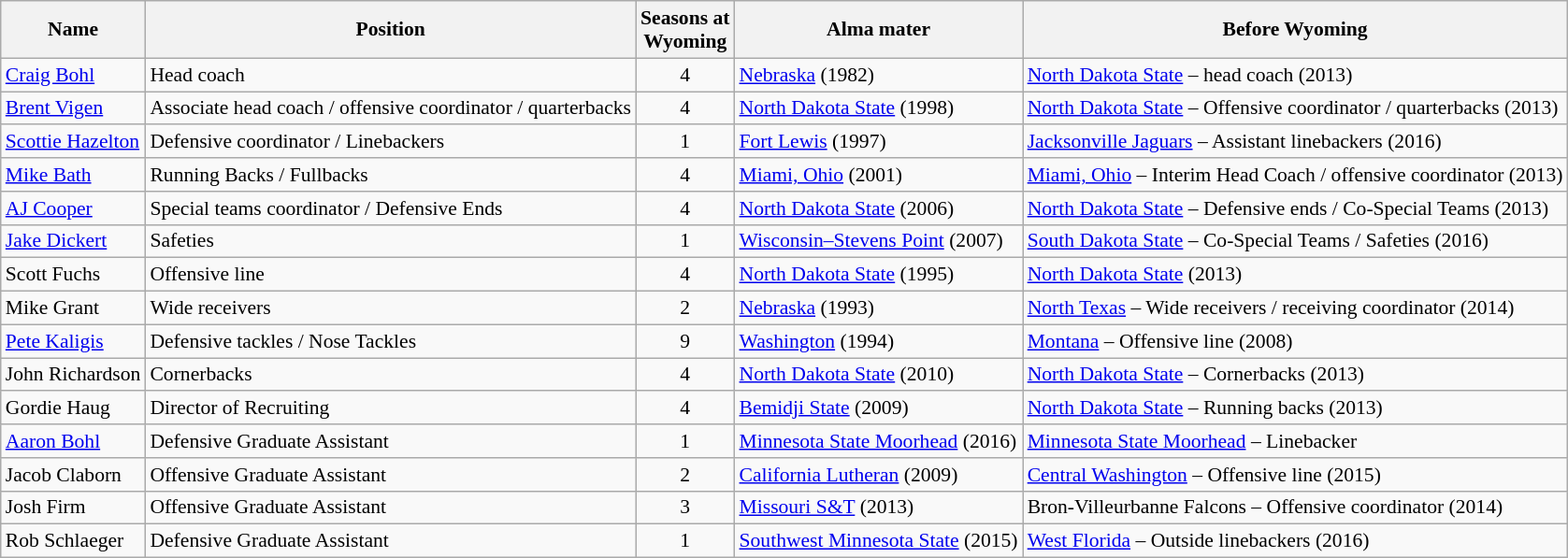<table class="wikitable" border="1" style="font-size:90%;">
<tr>
<th>Name</th>
<th>Position</th>
<th>Seasons at<br>Wyoming</th>
<th>Alma mater</th>
<th>Before Wyoming</th>
</tr>
<tr>
<td><a href='#'>Craig Bohl</a></td>
<td>Head coach</td>
<td align=center>4</td>
<td><a href='#'>Nebraska</a> (1982)</td>
<td><a href='#'>North Dakota State</a> – head coach (2013)</td>
</tr>
<tr>
<td><a href='#'>Brent Vigen</a></td>
<td>Associate head coach / offensive coordinator / quarterbacks</td>
<td align=center>4</td>
<td><a href='#'>North Dakota State</a> (1998)</td>
<td><a href='#'>North Dakota State</a> – Offensive coordinator / quarterbacks (2013)</td>
</tr>
<tr>
<td><a href='#'>Scottie Hazelton</a></td>
<td>Defensive coordinator / Linebackers</td>
<td align=center>1</td>
<td><a href='#'>Fort Lewis</a> (1997)</td>
<td><a href='#'>Jacksonville Jaguars</a> – Assistant linebackers (2016)</td>
</tr>
<tr>
<td><a href='#'>Mike Bath</a></td>
<td>Running Backs / Fullbacks</td>
<td align=center>4</td>
<td><a href='#'>Miami, Ohio</a> (2001)</td>
<td><a href='#'>Miami, Ohio</a> – Interim Head Coach / offensive coordinator (2013)</td>
</tr>
<tr>
<td><a href='#'>AJ Cooper</a></td>
<td>Special teams coordinator / Defensive Ends</td>
<td align=center>4</td>
<td><a href='#'>North Dakota State</a> (2006)</td>
<td><a href='#'>North Dakota State</a> – Defensive ends / Co-Special Teams (2013)</td>
</tr>
<tr>
<td><a href='#'>Jake Dickert</a></td>
<td>Safeties</td>
<td align=center>1</td>
<td><a href='#'>Wisconsin–Stevens Point</a> (2007)</td>
<td><a href='#'>South Dakota State</a> – Co-Special Teams / Safeties (2016)</td>
</tr>
<tr>
<td>Scott Fuchs</td>
<td>Offensive line</td>
<td align=center>4</td>
<td><a href='#'>North Dakota State</a> (1995)</td>
<td><a href='#'>North Dakota State</a> (2013)</td>
</tr>
<tr>
<td>Mike Grant</td>
<td>Wide receivers</td>
<td align=center>2</td>
<td><a href='#'>Nebraska</a> (1993)</td>
<td><a href='#'>North Texas</a> – Wide receivers / receiving coordinator (2014)</td>
</tr>
<tr>
<td><a href='#'>Pete Kaligis</a></td>
<td>Defensive tackles / Nose Tackles</td>
<td align=center>9</td>
<td><a href='#'>Washington</a> (1994)</td>
<td><a href='#'>Montana</a> – Offensive line (2008)</td>
</tr>
<tr>
<td>John Richardson</td>
<td>Cornerbacks</td>
<td align=center>4</td>
<td><a href='#'>North Dakota State</a> (2010)</td>
<td><a href='#'>North Dakota State</a> – Cornerbacks (2013)</td>
</tr>
<tr>
<td>Gordie Haug</td>
<td>Director of Recruiting</td>
<td align=center>4</td>
<td><a href='#'>Bemidji State</a> (2009)</td>
<td><a href='#'>North Dakota State</a> – Running backs (2013)</td>
</tr>
<tr>
<td><a href='#'>Aaron Bohl</a></td>
<td>Defensive Graduate Assistant</td>
<td align=center>1</td>
<td><a href='#'>Minnesota State Moorhead</a> (2016)</td>
<td><a href='#'>Minnesota State Moorhead</a> – Linebacker</td>
</tr>
<tr>
<td>Jacob Claborn</td>
<td>Offensive Graduate Assistant</td>
<td align=center>2</td>
<td><a href='#'>California Lutheran</a> (2009)</td>
<td><a href='#'>Central Washington</a> – Offensive line (2015)</td>
</tr>
<tr>
<td>Josh Firm</td>
<td>Offensive Graduate Assistant</td>
<td align=center>3</td>
<td><a href='#'>Missouri S&T</a> (2013)</td>
<td>Bron-Villeurbanne Falcons – Offensive coordinator (2014)</td>
</tr>
<tr>
<td>Rob Schlaeger</td>
<td>Defensive Graduate Assistant</td>
<td align=center>1</td>
<td><a href='#'>Southwest Minnesota State</a> (2015)</td>
<td><a href='#'>West Florida</a> – Outside linebackers (2016)</td>
</tr>
</table>
